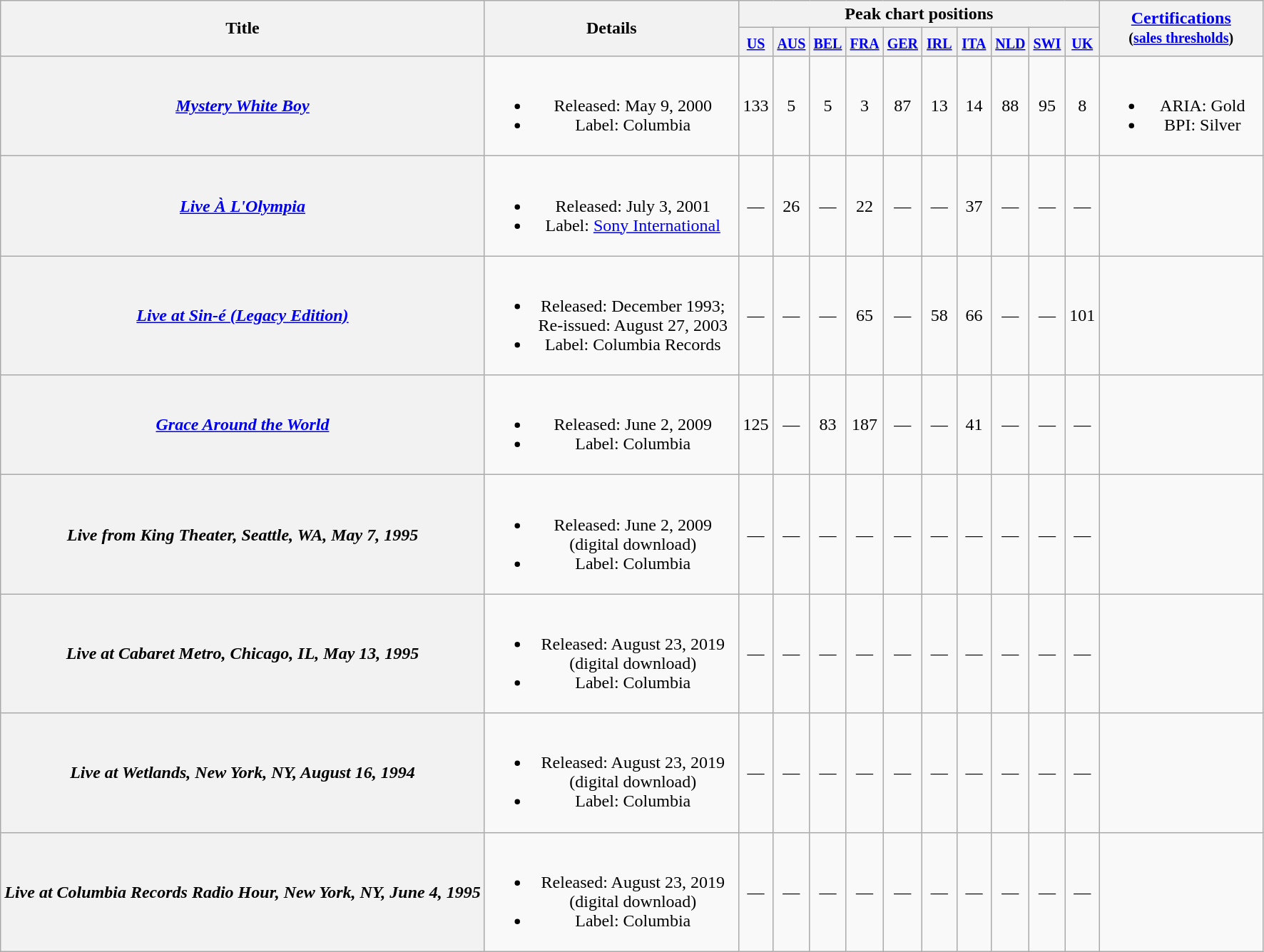<table class="wikitable plainrowheaders" style="text-align:center;">
<tr>
<th rowspan="2">Title</th>
<th width="230" rowspan="2">Details</th>
<th colspan="10">Peak chart positions</th>
<th width="145" rowspan="2"><a href='#'>Certifications</a><br><small>(<a href='#'>sales thresholds</a>)</small></th>
</tr>
<tr style="line-height:1.2">
<th width="25"><small><a href='#'>US</a><br></small></th>
<th width="25"><small><a href='#'>AUS</a><br></small></th>
<th width="25"><small><a href='#'>BEL</a><br></small></th>
<th width="25"><small><a href='#'>FRA</a><br></small></th>
<th width="25"><small><a href='#'>GER</a><br></small></th>
<th width="25"><small><a href='#'>IRL</a><br></small></th>
<th width="25"><small><a href='#'>ITA</a><br></small></th>
<th width="25"><small><a href='#'>NLD</a><br></small></th>
<th width="25"><small><a href='#'>SWI</a><br></small></th>
<th width="25"><small><a href='#'>UK</a><br></small></th>
</tr>
<tr>
<th scope="row"><em><a href='#'>Mystery White Boy</a></em></th>
<td><br><ul><li>Released: May 9, 2000</li><li>Label: Columbia</li></ul></td>
<td>133</td>
<td>5</td>
<td>5</td>
<td>3</td>
<td>87</td>
<td>13</td>
<td>14</td>
<td>88</td>
<td>95</td>
<td>8</td>
<td><br><ul><li>ARIA: Gold</li><li>BPI: Silver</li></ul></td>
</tr>
<tr>
<th scope="row"><em><a href='#'>Live À L'Olympia</a></em></th>
<td><br><ul><li>Released: July 3, 2001</li><li>Label: <a href='#'>Sony International</a></li></ul></td>
<td>—</td>
<td>26</td>
<td>—</td>
<td>22</td>
<td>—</td>
<td>—</td>
<td>37</td>
<td>—</td>
<td>—</td>
<td>—</td>
<td></td>
</tr>
<tr>
<th scope="row"><em><a href='#'>Live at Sin-é (Legacy Edition)</a></em></th>
<td><br><ul><li>Released: December 1993; Re-issued: August 27, 2003</li><li>Label: Columbia Records</li></ul></td>
<td>—</td>
<td>—</td>
<td>—</td>
<td>65</td>
<td>—</td>
<td>58</td>
<td>66</td>
<td>—</td>
<td>—</td>
<td>101<br></td>
<td></td>
</tr>
<tr>
<th scope="row"><em><a href='#'>Grace Around the World</a></em></th>
<td><br><ul><li>Released: June 2, 2009</li><li>Label: Columbia</li></ul></td>
<td>125</td>
<td>—</td>
<td>83</td>
<td>187</td>
<td>—</td>
<td>—</td>
<td>41</td>
<td>—</td>
<td>—</td>
<td>—</td>
<td></td>
</tr>
<tr>
<th scope="row"><em>Live from King Theater, Seattle, WA, May 7, 1995</em></th>
<td><br><ul><li>Released: June 2, 2009 (digital download)</li><li>Label: Columbia</li></ul></td>
<td>—</td>
<td>—</td>
<td>—</td>
<td>—</td>
<td>—</td>
<td>—</td>
<td>—</td>
<td>—</td>
<td>—</td>
<td>—</td>
<td></td>
</tr>
<tr>
<th scope="row"><em>Live at Cabaret Metro, Chicago, IL, May 13, 1995</em></th>
<td><br><ul><li>Released: August 23, 2019 (digital download)</li><li>Label: Columbia</li></ul></td>
<td>—</td>
<td>—</td>
<td>—</td>
<td>—</td>
<td>—</td>
<td>—</td>
<td>—</td>
<td>—</td>
<td>—</td>
<td>—</td>
<td></td>
</tr>
<tr>
<th scope="row"><em>Live at Wetlands, New York, NY, August 16, 1994</em></th>
<td><br><ul><li>Released: August 23, 2019 (digital download)</li><li>Label: Columbia</li></ul></td>
<td>—</td>
<td>—</td>
<td>—</td>
<td>—</td>
<td>—</td>
<td>—</td>
<td>—</td>
<td>—</td>
<td>—</td>
<td>—</td>
<td></td>
</tr>
<tr>
<th scope="row"><em>Live at Columbia Records Radio Hour, New York, NY, June 4, 1995</em></th>
<td><br><ul><li>Released: August 23, 2019 (digital download)</li><li>Label: Columbia</li></ul></td>
<td>—</td>
<td>—</td>
<td>—</td>
<td>—</td>
<td>—</td>
<td>—</td>
<td>—</td>
<td>—</td>
<td>—</td>
<td>—</td>
<td></td>
</tr>
</table>
